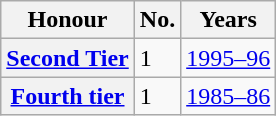<table class="wikitable plainrowheaders">
<tr>
<th scope=col>Honour</th>
<th scope=col>No.</th>
<th scope=col>Years</th>
</tr>
<tr>
<th scope=row><a href='#'>Second Tier</a></th>
<td>1</td>
<td><a href='#'>1995–96</a></td>
</tr>
<tr>
<th scope=row><a href='#'>Fourth tier</a></th>
<td>1</td>
<td><a href='#'>1985–86</a></td>
</tr>
</table>
